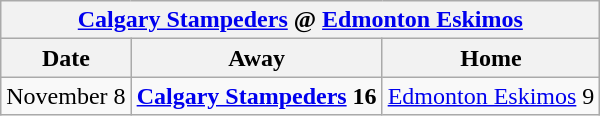<table class="wikitable">
<tr>
<th colspan="3"><a href='#'>Calgary Stampeders</a> @ <a href='#'>Edmonton Eskimos</a></th>
</tr>
<tr>
<th>Date</th>
<th>Away</th>
<th>Home</th>
</tr>
<tr>
<td>November 8</td>
<td><strong><a href='#'>Calgary Stampeders</a> 16</strong></td>
<td><a href='#'>Edmonton Eskimos</a> 9</td>
</tr>
</table>
